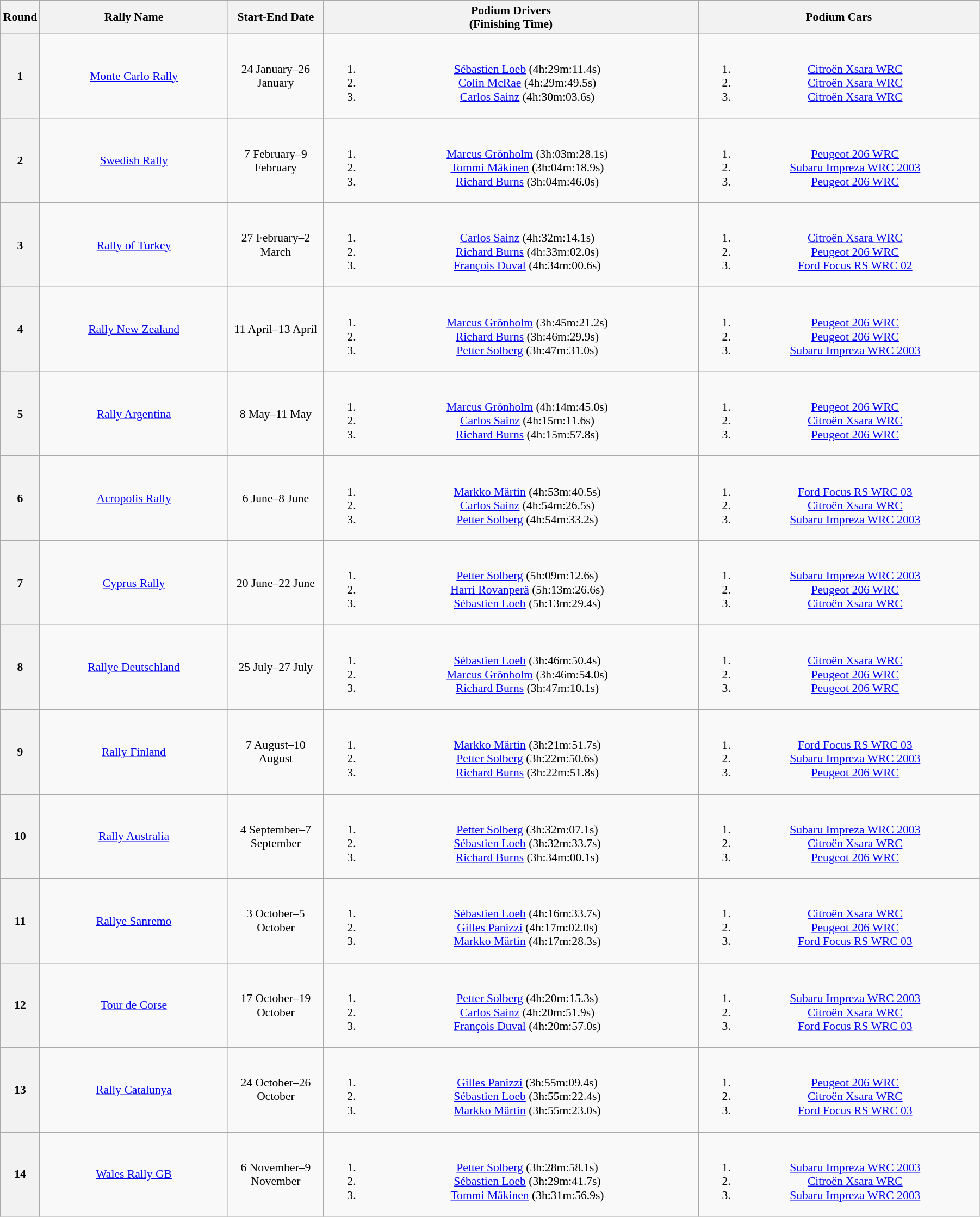<table class="wikitable collapsible" width="95%" style="text-align:center; font-size:90%;">
<tr style="background:#efefef;">
<th>Round</th>
<th colspan=1 width=20%>Rally Name</th>
<th colspan=1 width=10%>Start-End Date</th>
<th colspan=1 width=40%>Podium Drivers <br>(Finishing Time)</th>
<th colspan=1 width=30%>Podium Cars</th>
</tr>
<tr>
<th>1</th>
<td> <a href='#'>Monte Carlo Rally</a></td>
<td>24 January–26 January</td>
<td><br><ol><li> <a href='#'>Sébastien Loeb</a> (4h:29m:11.4s)</li><li> <a href='#'>Colin McRae</a> (4h:29m:49.5s)</li><li> <a href='#'>Carlos Sainz</a> (4h:30m:03.6s)</li></ol></td>
<td><br><ol><li><a href='#'>Citroën Xsara WRC</a></li><li><a href='#'>Citroën Xsara WRC</a></li><li><a href='#'>Citroën Xsara WRC</a></li></ol></td>
</tr>
<tr>
<th>2</th>
<td> <a href='#'>Swedish Rally</a></td>
<td>7 February–9 February</td>
<td><br><ol><li> <a href='#'>Marcus Grönholm</a> (3h:03m:28.1s)</li><li> <a href='#'>Tommi Mäkinen</a> (3h:04m:18.9s)</li><li> <a href='#'>Richard Burns</a> (3h:04m:46.0s)</li></ol></td>
<td><br><ol><li><a href='#'>Peugeot 206 WRC</a></li><li><a href='#'>Subaru Impreza WRC 2003</a></li><li><a href='#'>Peugeot 206 WRC</a></li></ol></td>
</tr>
<tr>
<th>3</th>
<td> <a href='#'>Rally of Turkey</a></td>
<td>27 February–2 March</td>
<td><br><ol><li> <a href='#'>Carlos Sainz</a> (4h:32m:14.1s)</li><li> <a href='#'>Richard Burns</a> (4h:33m:02.0s)</li><li> <a href='#'>François Duval</a> (4h:34m:00.6s)</li></ol></td>
<td><br><ol><li><a href='#'>Citroën Xsara WRC</a></li><li><a href='#'>Peugeot 206 WRC</a></li><li><a href='#'>Ford Focus RS WRC 02</a></li></ol></td>
</tr>
<tr>
<th>4</th>
<td> <a href='#'>Rally New Zealand</a></td>
<td>11 April–13 April</td>
<td><br><ol><li> <a href='#'>Marcus Grönholm</a> (3h:45m:21.2s)</li><li> <a href='#'>Richard Burns</a> (3h:46m:29.9s)</li><li> <a href='#'>Petter Solberg</a> (3h:47m:31.0s)</li></ol></td>
<td><br><ol><li><a href='#'>Peugeot 206 WRC</a></li><li><a href='#'>Peugeot 206 WRC</a></li><li><a href='#'>Subaru Impreza WRC 2003</a></li></ol></td>
</tr>
<tr>
<th>5</th>
<td> <a href='#'>Rally Argentina</a></td>
<td>8 May–11 May</td>
<td><br><ol><li> <a href='#'>Marcus Grönholm</a> (4h:14m:45.0s)</li><li> <a href='#'>Carlos Sainz</a> (4h:15m:11.6s)</li><li> <a href='#'>Richard Burns</a> (4h:15m:57.8s)</li></ol></td>
<td><br><ol><li><a href='#'>Peugeot 206 WRC</a></li><li><a href='#'>Citroën Xsara WRC</a></li><li><a href='#'>Peugeot 206 WRC</a></li></ol></td>
</tr>
<tr>
<th>6</th>
<td> <a href='#'>Acropolis Rally</a></td>
<td>6 June–8 June</td>
<td><br><ol><li> <a href='#'>Markko Märtin</a> (4h:53m:40.5s)</li><li> <a href='#'>Carlos Sainz</a> (4h:54m:26.5s)</li><li> <a href='#'>Petter Solberg</a> (4h:54m:33.2s)</li></ol></td>
<td><br><ol><li><a href='#'>Ford Focus RS WRC 03</a></li><li><a href='#'>Citroën Xsara WRC</a></li><li><a href='#'>Subaru Impreza WRC 2003</a></li></ol></td>
</tr>
<tr>
<th>7</th>
<td> <a href='#'>Cyprus Rally</a></td>
<td>20 June–22 June</td>
<td><br><ol><li> <a href='#'>Petter Solberg</a> (5h:09m:12.6s)</li><li> <a href='#'>Harri Rovanperä</a> (5h:13m:26.6s)</li><li> <a href='#'>Sébastien Loeb</a> (5h:13m:29.4s)</li></ol></td>
<td><br><ol><li><a href='#'>Subaru Impreza WRC 2003</a></li><li><a href='#'>Peugeot 206 WRC</a></li><li><a href='#'>Citroën Xsara WRC</a></li></ol></td>
</tr>
<tr>
<th>8</th>
<td> <a href='#'>Rallye Deutschland</a></td>
<td>25 July–27 July</td>
<td><br><ol><li> <a href='#'>Sébastien Loeb</a> (3h:46m:50.4s)</li><li> <a href='#'>Marcus Grönholm</a> (3h:46m:54.0s)</li><li> <a href='#'>Richard Burns</a> (3h:47m:10.1s)</li></ol></td>
<td><br><ol><li><a href='#'>Citroën Xsara WRC</a></li><li><a href='#'>Peugeot 206 WRC</a></li><li><a href='#'>Peugeot 206 WRC</a></li></ol></td>
</tr>
<tr>
<th>9</th>
<td> <a href='#'>Rally Finland</a></td>
<td>7 August–10 August</td>
<td><br><ol><li> <a href='#'>Markko Märtin</a> (3h:21m:51.7s)</li><li> <a href='#'>Petter Solberg</a> (3h:22m:50.6s)</li><li> <a href='#'>Richard Burns</a> (3h:22m:51.8s)</li></ol></td>
<td><br><ol><li><a href='#'>Ford Focus RS WRC 03</a></li><li><a href='#'>Subaru Impreza WRC 2003</a></li><li><a href='#'>Peugeot 206 WRC</a></li></ol></td>
</tr>
<tr>
<th>10</th>
<td> <a href='#'>Rally Australia</a></td>
<td>4 September–7 September</td>
<td><br><ol><li> <a href='#'>Petter Solberg</a> (3h:32m:07.1s)</li><li> <a href='#'>Sébastien Loeb</a> (3h:32m:33.7s)</li><li> <a href='#'>Richard Burns</a> (3h:34m:00.1s)</li></ol></td>
<td><br><ol><li><a href='#'>Subaru Impreza WRC 2003</a></li><li><a href='#'>Citroën Xsara WRC</a></li><li><a href='#'>Peugeot 206 WRC</a></li></ol></td>
</tr>
<tr>
<th>11</th>
<td> <a href='#'>Rallye Sanremo</a></td>
<td>3 October–5 October</td>
<td><br><ol><li> <a href='#'>Sébastien Loeb</a> (4h:16m:33.7s)</li><li> <a href='#'>Gilles Panizzi</a> (4h:17m:02.0s)</li><li> <a href='#'>Markko Märtin</a> (4h:17m:28.3s)</li></ol></td>
<td><br><ol><li><a href='#'>Citroën Xsara WRC</a></li><li><a href='#'>Peugeot 206 WRC</a></li><li><a href='#'>Ford Focus RS WRC 03</a></li></ol></td>
</tr>
<tr>
<th>12</th>
<td> <a href='#'>Tour de Corse</a></td>
<td>17 October–19 October</td>
<td><br><ol><li> <a href='#'>Petter Solberg</a> (4h:20m:15.3s)</li><li> <a href='#'>Carlos Sainz</a> (4h:20m:51.9s)</li><li> <a href='#'>François Duval</a> (4h:20m:57.0s)</li></ol></td>
<td><br><ol><li><a href='#'>Subaru Impreza WRC 2003</a></li><li><a href='#'>Citroën Xsara WRC</a></li><li><a href='#'>Ford Focus RS WRC 03</a></li></ol></td>
</tr>
<tr>
<th>13</th>
<td> <a href='#'>Rally Catalunya</a></td>
<td>24 October–26 October</td>
<td><br><ol><li> <a href='#'>Gilles Panizzi</a> (3h:55m:09.4s)</li><li> <a href='#'>Sébastien Loeb</a> (3h:55m:22.4s)</li><li> <a href='#'>Markko Märtin</a> (3h:55m:23.0s)</li></ol></td>
<td><br><ol><li><a href='#'>Peugeot 206 WRC</a></li><li><a href='#'>Citroën Xsara WRC</a></li><li><a href='#'>Ford Focus RS WRC 03</a></li></ol></td>
</tr>
<tr>
<th>14</th>
<td> <a href='#'>Wales Rally GB</a></td>
<td>6 November–9 November</td>
<td><br><ol><li> <a href='#'>Petter Solberg</a> (3h:28m:58.1s)</li><li> <a href='#'>Sébastien Loeb</a> (3h:29m:41.7s)</li><li> <a href='#'>Tommi Mäkinen</a> (3h:31m:56.9s)</li></ol></td>
<td><br><ol><li><a href='#'>Subaru Impreza WRC 2003</a></li><li><a href='#'>Citroën Xsara WRC</a></li><li><a href='#'>Subaru Impreza WRC 2003</a></li></ol></td>
</tr>
</table>
